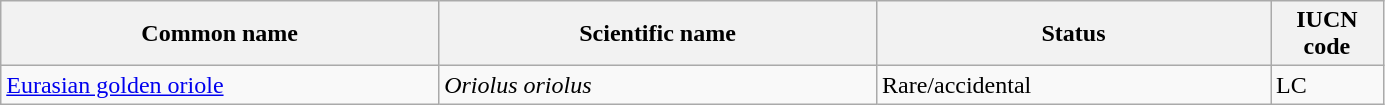<table width=73% class="wikitable sortable">
<tr>
<th width=20%>Common name</th>
<th width=20%>Scientific name</th>
<th width=18%>Status</th>
<th width=5%>IUCN code</th>
</tr>
<tr>
<td><a href='#'>Eurasian golden oriole</a></td>
<td><em>Oriolus oriolus</em></td>
<td>Rare/accidental</td>
<td>LC</td>
</tr>
</table>
